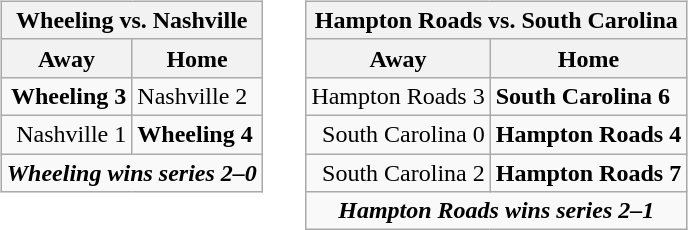<table cellspacing="10">
<tr>
<td valign="top"><br><table class="wikitable">
<tr>
<th bgcolor="#DDDDDD" colspan="4">Wheeling vs. Nashville</th>
</tr>
<tr>
<th>Away</th>
<th>Home</th>
</tr>
<tr>
<td align="right"><strong>Wheeling 3</strong></td>
<td>Nashville 2</td>
</tr>
<tr>
<td align="right">Nashville 1</td>
<td><strong>Wheeling 4</strong></td>
</tr>
<tr align="center">
<td colspan="4"><strong><em>Wheeling wins series 2–0</em></strong></td>
</tr>
</table>
</td>
<td valign="top"><br><table class="wikitable">
<tr>
<th bgcolor="#DDDDDD" colspan="4">Hampton Roads vs. South Carolina</th>
</tr>
<tr>
<th>Away</th>
<th>Home</th>
</tr>
<tr>
<td align="right">Hampton Roads 3</td>
<td><strong>South Carolina 6</strong></td>
</tr>
<tr>
<td align="right">South Carolina 0</td>
<td><strong>Hampton Roads 4</strong></td>
</tr>
<tr>
<td align="right">South Carolina 2</td>
<td><strong>Hampton Roads 7</strong></td>
</tr>
<tr align="center">
<td colspan="4"><strong><em>Hampton Roads wins series 2–1</em></strong></td>
</tr>
</table>
</td>
</tr>
</table>
